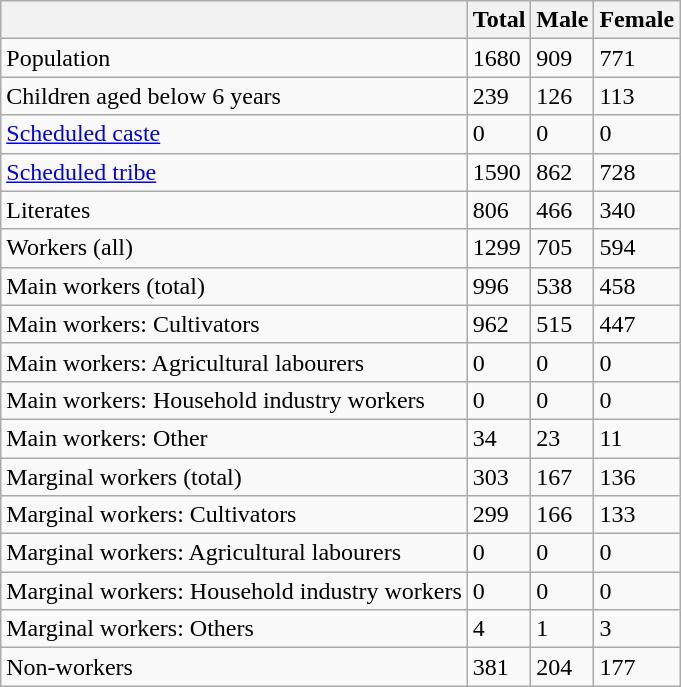<table class="wikitable sortable">
<tr>
<th></th>
<th>Total</th>
<th>Male</th>
<th>Female</th>
</tr>
<tr>
<td>Population</td>
<td>1680</td>
<td>909</td>
<td>771</td>
</tr>
<tr>
<td>Children aged below 6 years</td>
<td>239</td>
<td>126</td>
<td>113</td>
</tr>
<tr>
<td><a href='#'>Scheduled caste</a></td>
<td>0</td>
<td>0</td>
<td>0</td>
</tr>
<tr>
<td><a href='#'>Scheduled tribe</a></td>
<td>1590</td>
<td>862</td>
<td>728</td>
</tr>
<tr>
<td>Literates</td>
<td>806</td>
<td>466</td>
<td>340</td>
</tr>
<tr>
<td>Workers (all)</td>
<td>1299</td>
<td>705</td>
<td>594</td>
</tr>
<tr>
<td>Main workers (total)</td>
<td>996</td>
<td>538</td>
<td>458</td>
</tr>
<tr>
<td>Main workers: Cultivators</td>
<td>962</td>
<td>515</td>
<td>447</td>
</tr>
<tr>
<td>Main workers: Agricultural labourers</td>
<td>0</td>
<td>0</td>
<td>0</td>
</tr>
<tr>
<td>Main workers: Household industry workers</td>
<td>0</td>
<td>0</td>
<td>0</td>
</tr>
<tr>
<td>Main workers: Other</td>
<td>34</td>
<td>23</td>
<td>11</td>
</tr>
<tr>
<td>Marginal workers (total)</td>
<td>303</td>
<td>167</td>
<td>136</td>
</tr>
<tr>
<td>Marginal workers: Cultivators</td>
<td>299</td>
<td>166</td>
<td>133</td>
</tr>
<tr>
<td>Marginal workers: Agricultural labourers</td>
<td>0</td>
<td>0</td>
<td>0</td>
</tr>
<tr>
<td>Marginal workers: Household industry workers</td>
<td>0</td>
<td>0</td>
<td>0</td>
</tr>
<tr>
<td>Marginal workers: Others</td>
<td>4</td>
<td>1</td>
<td>3</td>
</tr>
<tr>
<td>Non-workers</td>
<td>381</td>
<td>204</td>
<td>177</td>
</tr>
</table>
